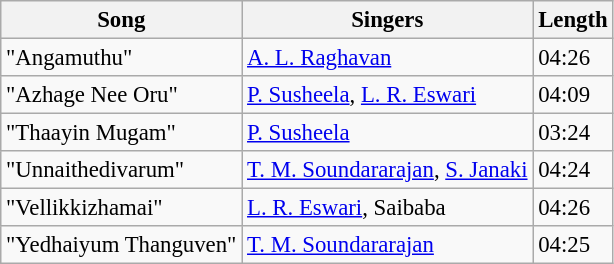<table class="wikitable" style="font-size:95%;">
<tr>
<th>Song</th>
<th>Singers</th>
<th>Length</th>
</tr>
<tr>
<td>"Angamuthu"</td>
<td><a href='#'>A. L. Raghavan</a></td>
<td>04:26</td>
</tr>
<tr>
<td>"Azhage Nee Oru"</td>
<td><a href='#'>P. Susheela</a>, <a href='#'>L. R. Eswari</a></td>
<td>04:09</td>
</tr>
<tr>
<td>"Thaayin Mugam"</td>
<td><a href='#'>P. Susheela</a></td>
<td>03:24</td>
</tr>
<tr>
<td>"Unnaithedivarum"</td>
<td><a href='#'>T. M. Soundararajan</a>, <a href='#'>S. Janaki</a></td>
<td>04:24</td>
</tr>
<tr>
<td>"Vellikkizhamai"</td>
<td><a href='#'>L. R. Eswari</a>, Saibaba</td>
<td>04:26</td>
</tr>
<tr>
<td>"Yedhaiyum Thanguven"</td>
<td><a href='#'>T. M. Soundararajan</a></td>
<td>04:25</td>
</tr>
</table>
